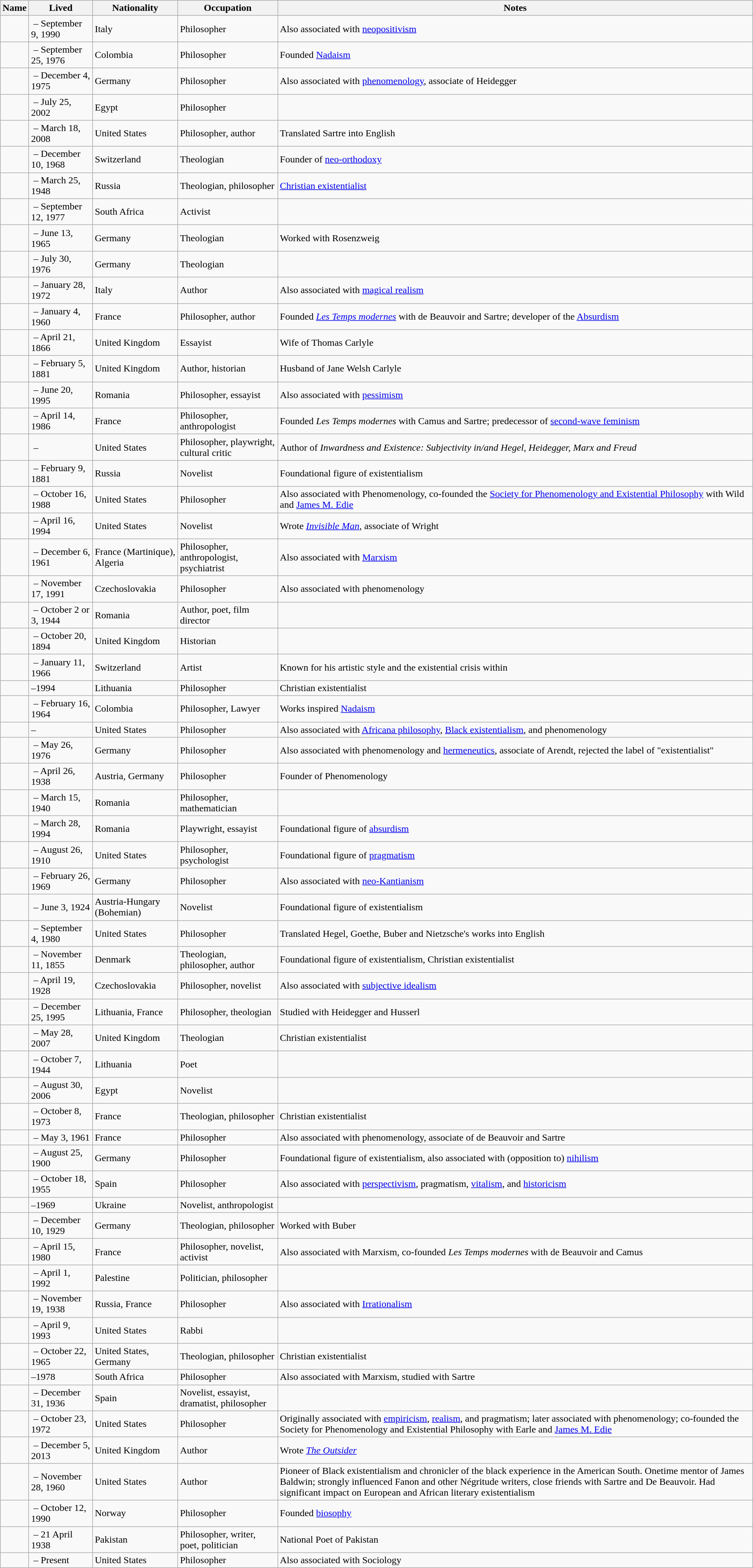<table class="sortable wikitable">
<tr>
<th>Name</th>
<th>Lived</th>
<th>Nationality</th>
<th>Occupation</th>
<th class="unsortable">Notes</th>
</tr>
<tr>
<td></td>
<td> – September 9, 1990</td>
<td>Italy</td>
<td>Philosopher</td>
<td>Also associated with <a href='#'>neopositivism</a></td>
</tr>
<tr>
<td></td>
<td> – September 25, 1976</td>
<td>Colombia</td>
<td>Philosopher</td>
<td>Founded <a href='#'>Nadaism</a></td>
</tr>
<tr>
<td></td>
<td> – December 4, 1975</td>
<td>Germany</td>
<td>Philosopher</td>
<td>Also associated with <a href='#'>phenomenology</a>, associate of Heidegger</td>
</tr>
<tr>
<td></td>
<td> – July 25, 2002</td>
<td>Egypt</td>
<td>Philosopher</td>
<td></td>
</tr>
<tr>
<td></td>
<td> – March 18, 2008</td>
<td>United States</td>
<td>Philosopher, author</td>
<td>Translated Sartre into English</td>
</tr>
<tr>
<td></td>
<td> – December 10, 1968</td>
<td>Switzerland</td>
<td>Theologian</td>
<td>Founder of <a href='#'>neo-orthodoxy</a></td>
</tr>
<tr>
<td></td>
<td> – March 25, 1948</td>
<td>Russia</td>
<td>Theologian, philosopher</td>
<td><a href='#'>Christian existentialist</a></td>
</tr>
<tr>
<td></td>
<td> – September 12, 1977</td>
<td>South Africa</td>
<td>Activist</td>
<td></td>
</tr>
<tr>
<td></td>
<td> – June 13, 1965</td>
<td>Germany</td>
<td>Theologian</td>
<td>Worked with Rosenzweig</td>
</tr>
<tr>
<td></td>
<td> – July 30, 1976</td>
<td>Germany</td>
<td>Theologian</td>
<td></td>
</tr>
<tr>
<td></td>
<td> – January 28, 1972</td>
<td>Italy</td>
<td>Author</td>
<td>Also associated with <a href='#'>magical realism</a></td>
</tr>
<tr>
<td></td>
<td> – January 4, 1960</td>
<td>France</td>
<td>Philosopher, author</td>
<td>Founded <em><a href='#'>Les Temps modernes</a></em> with de Beauvoir and Sartre; developer of the <a href='#'>Absurdism</a></td>
</tr>
<tr>
<td></td>
<td> – April 21, 1866</td>
<td>United Kingdom</td>
<td>Essayist</td>
<td>Wife of Thomas Carlyle</td>
</tr>
<tr>
<td></td>
<td> – February 5, 1881</td>
<td>United Kingdom</td>
<td>Author, historian</td>
<td>Husband of Jane Welsh Carlyle</td>
</tr>
<tr>
<td></td>
<td> – June 20, 1995</td>
<td>Romania</td>
<td>Philosopher, essayist</td>
<td>Also associated with <a href='#'>pessimism</a></td>
</tr>
<tr>
<td></td>
<td> – April 14, 1986</td>
<td>France</td>
<td>Philosopher, anthropologist</td>
<td>Founded <em>Les Temps modernes</em> with Camus and Sartre; predecessor of <a href='#'>second-wave feminism</a></td>
</tr>
<tr>
<td></td>
<td> –</td>
<td>United States</td>
<td>Philosopher, playwright, cultural critic</td>
<td>Author of <em>Inwardness and Existence: Subjectivity in/and Hegel, Heidegger, Marx and Freud</em></td>
</tr>
<tr>
<td></td>
<td> – February 9, 1881</td>
<td>Russia</td>
<td>Novelist</td>
<td>Foundational figure of existentialism</td>
</tr>
<tr>
<td></td>
<td> – October 16, 1988</td>
<td>United States</td>
<td>Philosopher</td>
<td>Also associated with Phenomenology, co-founded the <a href='#'>Society for Phenomenology and Existential Philosophy</a> with Wild and <a href='#'>James M. Edie</a></td>
</tr>
<tr>
<td></td>
<td> – April 16, 1994</td>
<td>United States</td>
<td>Novelist</td>
<td>Wrote <em><a href='#'>Invisible Man</a></em>, associate of Wright</td>
</tr>
<tr>
<td></td>
<td> – December 6, 1961</td>
<td>France (Martinique), Algeria</td>
<td>Philosopher, anthropologist, psychiatrist</td>
<td>Also associated with <a href='#'>Marxism</a></td>
</tr>
<tr>
<td></td>
<td> – November 17, 1991</td>
<td>Czechoslovakia</td>
<td>Philosopher</td>
<td>Also associated with phenomenology</td>
</tr>
<tr>
<td></td>
<td> – October 2 or 3, 1944</td>
<td>Romania</td>
<td>Author, poet, film director</td>
<td></td>
</tr>
<tr>
<td></td>
<td> – October 20, 1894</td>
<td>United Kingdom</td>
<td>Historian</td>
<td></td>
</tr>
<tr>
<td></td>
<td> – January 11, 1966</td>
<td>Switzerland</td>
<td>Artist</td>
<td>Known for his artistic style and the existential crisis within</td>
</tr>
<tr>
<td></td>
<td>–1994</td>
<td>Lithuania</td>
<td>Philosopher</td>
<td>Christian existentialist</td>
</tr>
<tr>
<td></td>
<td> – February 16, 1964</td>
<td>Colombia</td>
<td>Philosopher, Lawyer</td>
<td>Works inspired <a href='#'>Nadaism</a></td>
</tr>
<tr>
<td></td>
<td>–</td>
<td>United States</td>
<td>Philosopher</td>
<td>Also associated with <a href='#'>Africana philosophy</a>, <a href='#'>Black existentialism</a>, and phenomenology</td>
</tr>
<tr>
<td></td>
<td> – May 26, 1976</td>
<td>Germany</td>
<td>Philosopher</td>
<td>Also associated with phenomenology and <a href='#'>hermeneutics</a>, associate of Arendt, rejected the label of "existentialist"</td>
</tr>
<tr>
<td></td>
<td> – April 26, 1938</td>
<td>Austria, Germany</td>
<td>Philosopher</td>
<td>Founder of Phenomenology</td>
</tr>
<tr>
<td></td>
<td> – March 15, 1940</td>
<td>Romania</td>
<td>Philosopher, mathematician</td>
<td></td>
</tr>
<tr>
<td></td>
<td> – March 28, 1994</td>
<td>Romania</td>
<td>Playwright, essayist</td>
<td>Foundational figure of <a href='#'>absurdism</a></td>
</tr>
<tr>
<td></td>
<td> – August 26, 1910</td>
<td>United States</td>
<td>Philosopher, psychologist</td>
<td>Foundational figure of <a href='#'>pragmatism</a></td>
</tr>
<tr>
<td></td>
<td> – February 26, 1969</td>
<td>Germany</td>
<td>Philosopher</td>
<td>Also associated with <a href='#'>neo-Kantianism</a></td>
</tr>
<tr>
<td></td>
<td> – June 3, 1924</td>
<td>Austria-Hungary (Bohemian)</td>
<td>Novelist</td>
<td>Foundational figure of existentialism</td>
</tr>
<tr>
<td></td>
<td> – September 4, 1980</td>
<td>United States</td>
<td>Philosopher</td>
<td>Translated Hegel, Goethe, Buber and Nietzsche's works into English</td>
</tr>
<tr>
<td></td>
<td> – November 11, 1855</td>
<td>Denmark</td>
<td>Theologian, philosopher, author</td>
<td>Foundational figure of existentialism, Christian existentialist</td>
</tr>
<tr>
<td></td>
<td> – April 19, 1928</td>
<td>Czechoslovakia</td>
<td>Philosopher, novelist</td>
<td>Also associated with <a href='#'>subjective idealism</a></td>
</tr>
<tr>
<td></td>
<td> – December 25, 1995</td>
<td>Lithuania, France</td>
<td>Philosopher, theologian</td>
<td>Studied with Heidegger and Husserl</td>
</tr>
<tr>
<td></td>
<td> – May 28, 2007</td>
<td>United Kingdom</td>
<td>Theologian</td>
<td>Christian existentialist</td>
</tr>
<tr>
<td></td>
<td> – October 7, 1944</td>
<td>Lithuania</td>
<td>Poet</td>
<td></td>
</tr>
<tr>
<td></td>
<td> – August 30, 2006</td>
<td>Egypt</td>
<td>Novelist</td>
<td></td>
</tr>
<tr>
<td></td>
<td> – October 8, 1973</td>
<td>France</td>
<td>Theologian, philosopher</td>
<td>Christian existentialist</td>
</tr>
<tr>
<td></td>
<td> – May 3, 1961</td>
<td>France</td>
<td>Philosopher</td>
<td>Also associated with phenomenology, associate of de Beauvoir and Sartre</td>
</tr>
<tr>
<td></td>
<td> – August 25, 1900</td>
<td>Germany</td>
<td>Philosopher</td>
<td>Foundational figure of existentialism, also associated with (opposition to) <a href='#'>nihilism</a></td>
</tr>
<tr>
<td></td>
<td> – October 18, 1955</td>
<td>Spain</td>
<td>Philosopher</td>
<td>Also associated with <a href='#'>perspectivism</a>, pragmatism, <a href='#'>vitalism</a>, and <a href='#'>historicism</a></td>
</tr>
<tr>
<td></td>
<td>–1969</td>
<td>Ukraine</td>
<td>Novelist, anthropologist</td>
<td></td>
</tr>
<tr>
<td></td>
<td> – December 10, 1929</td>
<td>Germany</td>
<td>Theologian, philosopher</td>
<td>Worked with Buber</td>
</tr>
<tr>
<td></td>
<td> – April 15, 1980</td>
<td>France</td>
<td>Philosopher, novelist, activist</td>
<td>Also associated with Marxism, co-founded <em>Les Temps modernes</em> with de Beauvoir and Camus</td>
</tr>
<tr>
<td></td>
<td> – April 1, 1992</td>
<td>Palestine</td>
<td>Politician, philosopher</td>
<td></td>
</tr>
<tr>
<td></td>
<td> – November 19, 1938</td>
<td>Russia, France</td>
<td>Philosopher</td>
<td>Also associated with <a href='#'>Irrationalism</a></td>
</tr>
<tr>
<td></td>
<td> – April 9, 1993</td>
<td>United States</td>
<td>Rabbi</td>
<td></td>
</tr>
<tr>
<td></td>
<td> – October 22, 1965</td>
<td>United States, Germany</td>
<td>Theologian, philosopher</td>
<td>Christian existentialist</td>
</tr>
<tr>
<td></td>
<td>–1978</td>
<td>South Africa</td>
<td>Philosopher</td>
<td>Also associated with Marxism, studied with Sartre</td>
</tr>
<tr>
<td></td>
<td> – December 31, 1936</td>
<td>Spain</td>
<td>Novelist, essayist, dramatist, philosopher</td>
<td></td>
</tr>
<tr>
<td></td>
<td> – October 23, 1972</td>
<td>United States</td>
<td>Philosopher</td>
<td>Originally associated with <a href='#'>empiricism</a>, <a href='#'>realism</a>, and pragmatism; later associated with phenomenology; co-founded the Society for Phenomenology and Existential Philosophy with Earle and <a href='#'>James M. Edie</a></td>
</tr>
<tr>
<td></td>
<td> – December 5, 2013</td>
<td>United Kingdom</td>
<td>Author</td>
<td>Wrote <em><a href='#'>The Outsider</a></em></td>
</tr>
<tr>
<td></td>
<td> – November 28, 1960</td>
<td>United States</td>
<td>Author</td>
<td>Pioneer of Black existentialism and chronicler of the black experience in the American South. Onetime mentor of James Baldwin; strongly influenced Fanon and other Négritude writers, close friends with Sartre and De Beauvoir. Had significant impact on European and African literary existentialism</td>
</tr>
<tr>
<td></td>
<td> – October 12, 1990</td>
<td>Norway</td>
<td>Philosopher</td>
<td>Founded <a href='#'>biosophy</a></td>
</tr>
<tr>
<td></td>
<td> – 21 April 1938</td>
<td>Pakistan</td>
<td>Philosopher, writer, poet, politician</td>
<td>National Poet of Pakistan</td>
</tr>
<tr>
<td></td>
<td> – Present</td>
<td>United States</td>
<td>Philosopher</td>
<td>Also associated with Sociology</td>
</tr>
</table>
